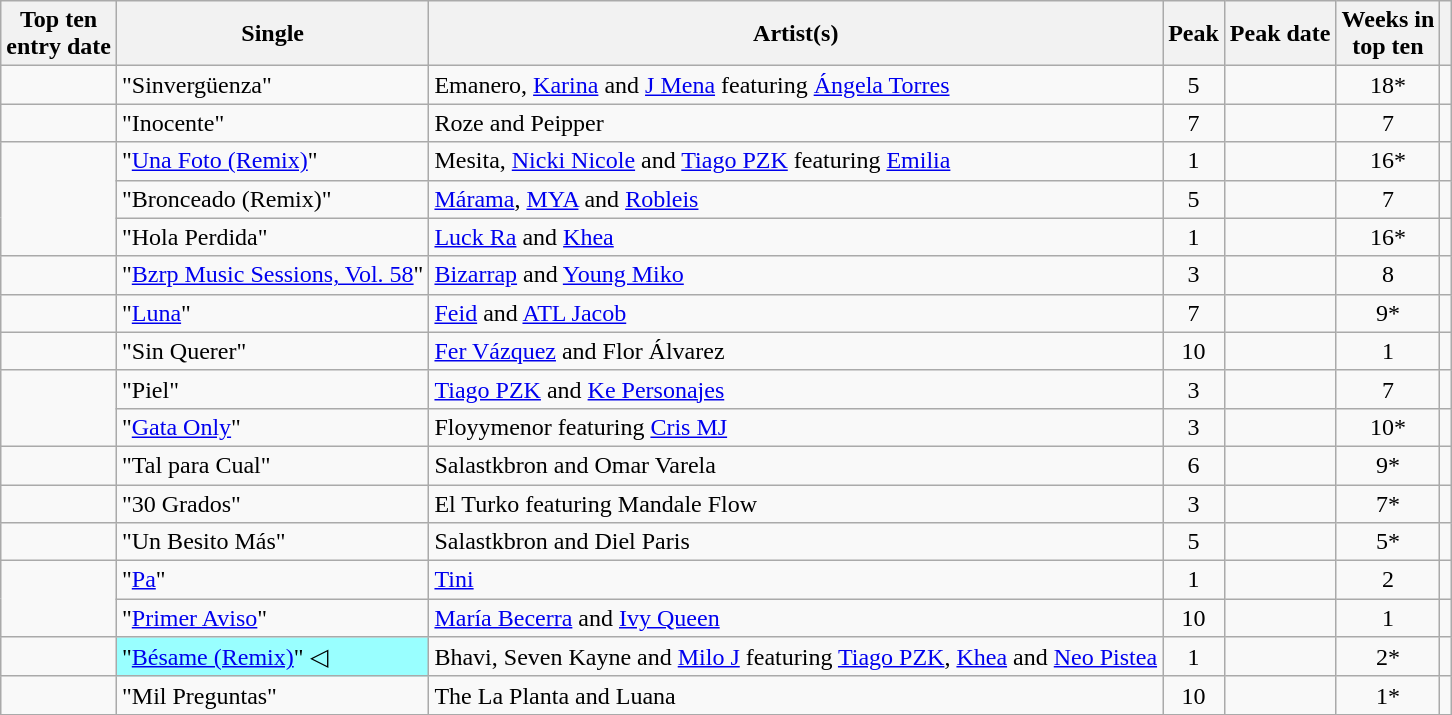<table class="wikitable sortable">
<tr>
<th>Top ten<br>entry date</th>
<th>Single</th>
<th>Artist(s)</th>
<th data-sort-type="number">Peak</th>
<th>Peak date</th>
<th data-sort-type="number">Weeks in<br>top ten</th>
<th></th>
</tr>
<tr>
<td></td>
<td>"Sinvergüenza"</td>
<td>Emanero, <a href='#'>Karina</a> and <a href='#'>J Mena</a> featuring <a href='#'>Ángela Torres</a></td>
<td style="text-align:center;">5</td>
<td></td>
<td style="text-align:center;">18*</td>
<td style="text-align:center;"></td>
</tr>
<tr>
<td></td>
<td>"Inocente"</td>
<td>Roze and Peipper</td>
<td style="text-align:center;">7</td>
<td></td>
<td style="text-align:center;">7</td>
<td style="text-align:center;"></td>
</tr>
<tr>
<td rowspan="3"></td>
<td>"<a href='#'>Una Foto (Remix)</a>"</td>
<td>Mesita, <a href='#'>Nicki Nicole</a> and <a href='#'>Tiago PZK</a> featuring <a href='#'>Emilia</a></td>
<td style="text-align:center;">1</td>
<td></td>
<td style="text-align:center;">16*</td>
<td style="text-align:center;"></td>
</tr>
<tr>
<td>"Bronceado (Remix)"</td>
<td><a href='#'>Márama</a>, <a href='#'>MYA</a> and <a href='#'>Robleis</a></td>
<td style="text-align:center;">5</td>
<td></td>
<td style="text-align:center;">7</td>
<td style="text-align:center;"></td>
</tr>
<tr>
<td>"Hola Perdida"</td>
<td><a href='#'>Luck Ra</a> and <a href='#'>Khea</a></td>
<td style="text-align:center;">1</td>
<td></td>
<td style="text-align:center;">16*</td>
<td style="text-align:center;"></td>
</tr>
<tr>
<td></td>
<td>"<a href='#'>Bzrp Music Sessions, Vol. 58</a>"</td>
<td><a href='#'>Bizarrap</a> and <a href='#'>Young Miko</a></td>
<td style="text-align:center;">3</td>
<td></td>
<td style="text-align:center;">8</td>
<td style="text-align:center;"></td>
</tr>
<tr>
<td></td>
<td>"<a href='#'>Luna</a>"</td>
<td><a href='#'>Feid</a> and <a href='#'>ATL Jacob</a></td>
<td style="text-align:center;">7</td>
<td></td>
<td style="text-align:center;">9*</td>
<td style="text-align:center;"></td>
</tr>
<tr>
<td></td>
<td>"Sin Querer"</td>
<td><a href='#'>Fer Vázquez</a> and Flor Álvarez</td>
<td style="text-align:center;">10</td>
<td></td>
<td style="text-align:center;">1</td>
<td style="text-align:center;"></td>
</tr>
<tr>
<td rowspan="2"></td>
<td>"Piel"</td>
<td><a href='#'>Tiago PZK</a> and <a href='#'>Ke Personajes</a></td>
<td style="text-align:center;">3</td>
<td></td>
<td style="text-align:center;">7</td>
<td style="text-align:center;"></td>
</tr>
<tr>
<td>"<a href='#'>Gata Only</a>"</td>
<td>Floyymenor featuring <a href='#'>Cris MJ</a></td>
<td style="text-align:center;">3</td>
<td></td>
<td style="text-align:center;">10*</td>
<td style="text-align:center;"></td>
</tr>
<tr>
<td></td>
<td>"Tal para Cual"</td>
<td>Salastkbron and Omar Varela</td>
<td style="text-align:center;">6</td>
<td></td>
<td style="text-align:center;">9*</td>
<td style="text-align:center;"></td>
</tr>
<tr>
<td></td>
<td>"30 Grados"</td>
<td>El Turko featuring Mandale Flow</td>
<td style="text-align:center;">3</td>
<td></td>
<td style="text-align:center;">7*</td>
<td style="text-align:center;"></td>
</tr>
<tr>
<td></td>
<td>"Un Besito Más"</td>
<td>Salastkbron and Diel Paris</td>
<td style="text-align:center;">5</td>
<td></td>
<td style="text-align:center;">5*</td>
<td style="text-align:center;"></td>
</tr>
<tr>
<td rowspan="2"></td>
<td>"<a href='#'>Pa</a>"</td>
<td><a href='#'>Tini</a></td>
<td style="text-align:center;">1</td>
<td></td>
<td style="text-align:center;">2</td>
<td style="text-align:center;"></td>
</tr>
<tr>
<td>"<a href='#'>Primer Aviso</a>"</td>
<td><a href='#'>María Becerra</a> and <a href='#'>Ivy Queen</a></td>
<td style="text-align:center;">10</td>
<td></td>
<td style="text-align:center;">1</td>
<td style="text-align:center;"></td>
</tr>
<tr>
<td></td>
<td style="background:#9ff;">"<a href='#'>Bésame (Remix)</a>" ◁</td>
<td>Bhavi, Seven Kayne and <a href='#'>Milo J</a> featuring <a href='#'>Tiago PZK</a>, <a href='#'>Khea</a> and <a href='#'>Neo Pistea</a></td>
<td style="text-align:center;">1</td>
<td></td>
<td style="text-align:center;">2*</td>
<td style="text-align:center;"></td>
</tr>
<tr>
<td></td>
<td>"Mil Preguntas"</td>
<td>The La Planta and Luana</td>
<td style="text-align:center;">10</td>
<td></td>
<td style="text-align:center;">1*</td>
<td style="text-align:center;"></td>
</tr>
<tr>
</tr>
</table>
